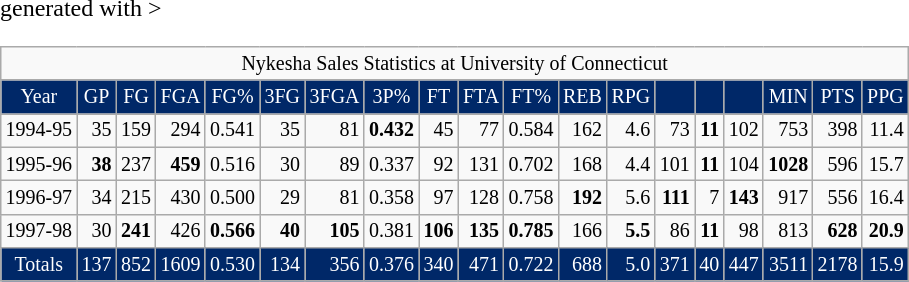<table class="wikitable" <hiddentext>generated with >
<tr style="font-size:10pt" align="center" valign="bottom">
<td colspan="20" height="14">Nykesha Sales Statistics at University of Connecticut</td>
</tr>
<tr style="background-color:#002868;font-size:10pt;color:white" align="center" valign="bottom">
<td height="15">Year</td>
<td>GP</td>
<td>FG</td>
<td>FGA</td>
<td>FG%</td>
<td>3FG</td>
<td>3FGA</td>
<td>3P%</td>
<td>FT</td>
<td>FTA</td>
<td>FT%</td>
<td>REB</td>
<td>RPG</td>
<td></td>
<td></td>
<td></td>
<td>MIN</td>
<td>PTS</td>
<td>PPG</td>
</tr>
<tr style="font-size:10pt">
<td height="14"  valign="bottom">1994-95</td>
<td align="right" valign="bottom">35</td>
<td align="right" valign="bottom">159</td>
<td align="right" valign="bottom">294</td>
<td align="right" valign="bottom">0.541</td>
<td align="right" valign="bottom">35</td>
<td align="right" valign="bottom">81</td>
<td align="right" valign="bottom"><strong>0.432</strong></td>
<td align="right" valign="bottom">45</td>
<td align="right" valign="bottom">77</td>
<td align="right" valign="bottom">0.584</td>
<td align="right" valign="bottom">162</td>
<td align="right" valign="bottom">4.6</td>
<td align="right" valign="bottom">73</td>
<td align="right" valign="bottom"><strong>11</strong></td>
<td align="right" valign="bottom">102</td>
<td align="right" valign="bottom">753</td>
<td align="right" valign="bottom">398</td>
<td align="right" valign="bottom">11.4</td>
</tr>
<tr style="font-size:10pt">
<td height="14"  valign="bottom">1995-96</td>
<td align="right" valign="bottom"><strong>38</strong></td>
<td align="right" valign="bottom">237</td>
<td align="right" valign="bottom"><strong>459</strong></td>
<td align="right" valign="bottom">0.516</td>
<td align="right" valign="bottom">30</td>
<td align="right" valign="bottom">89</td>
<td align="right" valign="bottom">0.337</td>
<td align="right" valign="bottom">92</td>
<td align="right" valign="bottom">131</td>
<td align="right" valign="bottom">0.702</td>
<td align="right" valign="bottom">168</td>
<td align="right" valign="bottom">4.4</td>
<td align="right" valign="bottom">101</td>
<td align="right" valign="bottom"><strong>11</strong></td>
<td align="right" valign="bottom">104</td>
<td align="right" valign="bottom"><strong>1028</strong></td>
<td align="right" valign="bottom">596</td>
<td align="right" valign="bottom">15.7</td>
</tr>
<tr style="font-size:10pt">
<td height="14"  valign="bottom">1996-97</td>
<td align="right" valign="bottom">34</td>
<td align="right" valign="bottom">215</td>
<td align="right" valign="bottom">430</td>
<td align="right" valign="bottom">0.500</td>
<td align="right" valign="bottom">29</td>
<td align="right" valign="bottom">81</td>
<td align="right" valign="bottom">0.358</td>
<td align="right" valign="bottom">97</td>
<td align="right" valign="bottom">128</td>
<td align="right" valign="bottom">0.758</td>
<td align="right" valign="bottom"><strong>192</strong></td>
<td align="right" valign="bottom">5.6</td>
<td align="right" valign="bottom"><strong>111</strong></td>
<td align="right" valign="bottom">7</td>
<td align="right" valign="bottom"><strong>143</strong></td>
<td align="right" valign="bottom">917</td>
<td align="right" valign="bottom">556</td>
<td align="right" valign="bottom">16.4</td>
</tr>
<tr style="font-size:10pt">
<td height="14"  valign="bottom">1997-98</td>
<td align="right" valign="bottom">30</td>
<td align="right" valign="bottom"><strong>241</strong></td>
<td align="right" valign="bottom">426</td>
<td align="right" valign="bottom"><strong>0.566</strong></td>
<td align="right" valign="bottom"><strong>40</strong></td>
<td align="right" valign="bottom"><strong>105</strong></td>
<td align="right" valign="bottom">0.381</td>
<td align="right" valign="bottom"><strong>106</strong></td>
<td align="right" valign="bottom"><strong>135</strong></td>
<td align="right" valign="bottom"><strong>0.785</strong></td>
<td align="right" valign="bottom">166</td>
<td align="right" valign="bottom"><strong>5.5</strong></td>
<td align="right" valign="bottom">86</td>
<td align="right" valign="bottom"><strong>11</strong></td>
<td align="right" valign="bottom">98</td>
<td align="right" valign="bottom">813</td>
<td align="right" valign="bottom"><strong>628</strong></td>
<td align="right" valign="bottom"><strong>20.9</strong></td>
</tr>
<tr style="background-color:#002868;font-size:10pt;color:white">
<td height="15" align="center" valign="bottom">Totals</td>
<td align="right" valign="bottom">137</td>
<td align="right" valign="bottom">852</td>
<td align="right" valign="bottom">1609</td>
<td align="right" valign="bottom">0.530</td>
<td align="right" valign="bottom">134</td>
<td align="right" valign="bottom">356</td>
<td align="right" valign="bottom">0.376</td>
<td align="right" valign="bottom">340</td>
<td align="right" valign="bottom">471</td>
<td align="right" valign="bottom">0.722</td>
<td align="right" valign="bottom">688</td>
<td align="right" valign="bottom">5.0</td>
<td align="right" valign="bottom">371</td>
<td align="right" valign="bottom">40</td>
<td align="right" valign="bottom">447</td>
<td align="right" valign="bottom">3511</td>
<td align="right" valign="bottom">2178</td>
<td align="right" valign="bottom">15.9</td>
</tr>
</table>
